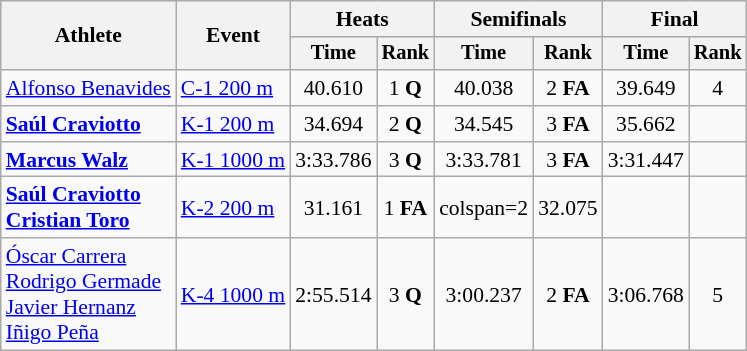<table class=wikitable style="font-size:90%">
<tr>
<th rowspan="2">Athlete</th>
<th rowspan="2">Event</th>
<th colspan=2>Heats</th>
<th colspan=2>Semifinals</th>
<th colspan=2>Final</th>
</tr>
<tr style="font-size:95%">
<th>Time</th>
<th>Rank</th>
<th>Time</th>
<th>Rank</th>
<th>Time</th>
<th>Rank</th>
</tr>
<tr align=center>
<td align=left><a href='#'>Alfonso Benavides</a></td>
<td align=left><a href='#'>C-1 200 m</a></td>
<td>40.610</td>
<td>1 <strong>Q</strong></td>
<td>40.038</td>
<td>2 <strong>FA</strong></td>
<td>39.649</td>
<td>4</td>
</tr>
<tr align=center>
<td align=left><strong><a href='#'>Saúl Craviotto</a></strong></td>
<td align=left><a href='#'>K-1 200 m</a></td>
<td>34.694</td>
<td>2 <strong>Q</strong></td>
<td>34.545</td>
<td>3 <strong>FA</strong></td>
<td>35.662</td>
<td></td>
</tr>
<tr align=center>
<td align=left><strong><a href='#'>Marcus Walz</a></strong></td>
<td align=left><a href='#'>K-1 1000 m</a></td>
<td>3:33.786</td>
<td>3 <strong>Q</strong></td>
<td>3:33.781</td>
<td>3 <strong>FA</strong></td>
<td>3:31.447</td>
<td></td>
</tr>
<tr align=center>
<td align=left><strong><a href='#'>Saúl Craviotto</a><br><a href='#'>Cristian Toro</a></strong></td>
<td align=left><a href='#'>K-2 200 m</a></td>
<td>31.161</td>
<td>1 <strong>FA</strong></td>
<td>colspan=2 </td>
<td>32.075</td>
<td></td>
</tr>
<tr align=center>
<td align=left><a href='#'>Óscar Carrera</a><br><a href='#'>Rodrigo Germade</a><br> <a href='#'>Javier Hernanz</a><br><a href='#'>Iñigo Peña</a></td>
<td align=left><a href='#'>K-4 1000 m</a></td>
<td>2:55.514</td>
<td>3 <strong>Q</strong></td>
<td>3:00.237</td>
<td>2 <strong>FA</strong></td>
<td>3:06.768</td>
<td>5</td>
</tr>
</table>
